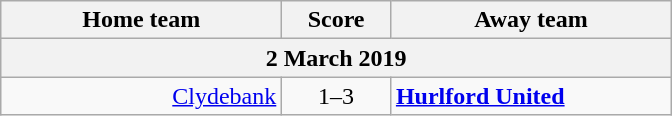<table class="wikitable" style="border-collapse: collapse;">
<tr>
<th align="right" width="180">Home team</th>
<th align="center" width="65">Score</th>
<th align="left" width="180">Away team</th>
</tr>
<tr>
<th colspan="3" align="center">2 March 2019</th>
</tr>
<tr>
<td style="text-align:right;"><a href='#'>Clydebank</a></td>
<td style="text-align:center;">1–3</td>
<td style="text-align:left;"><strong><a href='#'>Hurlford United</a></strong></td>
</tr>
</table>
